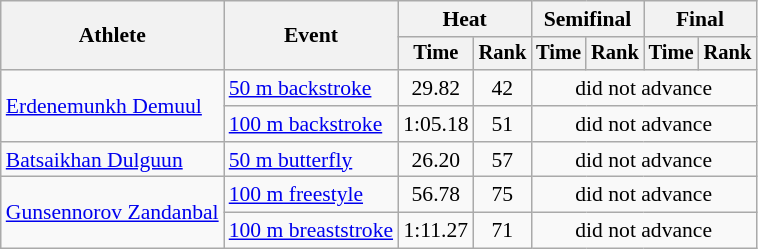<table class=wikitable style="font-size:90%">
<tr>
<th rowspan="2">Athlete</th>
<th rowspan="2">Event</th>
<th colspan="2">Heat</th>
<th colspan="2">Semifinal</th>
<th colspan="2">Final</th>
</tr>
<tr style="font-size:95%">
<th>Time</th>
<th>Rank</th>
<th>Time</th>
<th>Rank</th>
<th>Time</th>
<th>Rank</th>
</tr>
<tr align=center>
<td align=left rowspan=2><a href='#'>Erdenemunkh Demuul</a></td>
<td align=left><a href='#'>50 m backstroke</a></td>
<td>29.82</td>
<td>42</td>
<td colspan=4>did not advance</td>
</tr>
<tr align=center>
<td align=left><a href='#'>100 m backstroke</a></td>
<td>1:05.18</td>
<td>51</td>
<td colspan=4>did not advance</td>
</tr>
<tr align=center>
<td align=left><a href='#'>Batsaikhan Dulguun</a></td>
<td align=left><a href='#'>50 m butterfly</a></td>
<td>26.20</td>
<td>57</td>
<td colspan=4>did not advance</td>
</tr>
<tr align=center>
<td align=left rowspan=2><a href='#'>Gunsennorov Zandanbal</a></td>
<td align=left><a href='#'>100 m freestyle</a></td>
<td>56.78</td>
<td>75</td>
<td colspan=4>did not advance</td>
</tr>
<tr align=center>
<td align=left><a href='#'>100 m breaststroke</a></td>
<td>1:11.27</td>
<td>71</td>
<td colspan=4>did not advance</td>
</tr>
</table>
